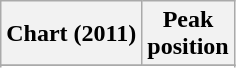<table class="wikitable sortable plainrowheaders">
<tr>
<th>Chart (2011)</th>
<th>Peak<br>position</th>
</tr>
<tr>
</tr>
<tr>
</tr>
<tr>
</tr>
<tr>
</tr>
<tr>
</tr>
</table>
